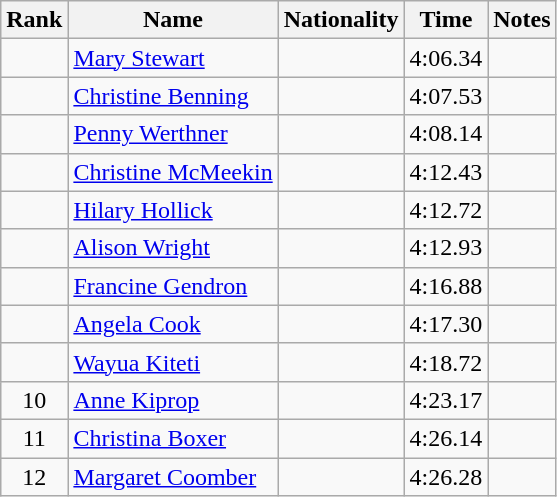<table class="wikitable sortable" style=" text-align:center">
<tr>
<th>Rank</th>
<th>Name</th>
<th>Nationality</th>
<th>Time</th>
<th>Notes</th>
</tr>
<tr>
<td></td>
<td align=left><a href='#'>Mary Stewart</a></td>
<td align=left></td>
<td>4:06.34</td>
<td></td>
</tr>
<tr>
<td></td>
<td align=left><a href='#'>Christine Benning</a></td>
<td align=left></td>
<td>4:07.53</td>
<td></td>
</tr>
<tr>
<td></td>
<td align=left><a href='#'>Penny Werthner</a></td>
<td align=left></td>
<td>4:08.14</td>
<td></td>
</tr>
<tr>
<td></td>
<td align=left><a href='#'>Christine McMeekin</a></td>
<td align=left></td>
<td>4:12.43</td>
<td></td>
</tr>
<tr>
<td></td>
<td align=left><a href='#'>Hilary Hollick</a></td>
<td align=left></td>
<td>4:12.72</td>
<td></td>
</tr>
<tr>
<td></td>
<td align=left><a href='#'>Alison Wright</a></td>
<td align=left></td>
<td>4:12.93</td>
<td></td>
</tr>
<tr>
<td></td>
<td align=left><a href='#'>Francine Gendron</a></td>
<td align=left></td>
<td>4:16.88</td>
<td></td>
</tr>
<tr>
<td></td>
<td align=left><a href='#'>Angela Cook</a></td>
<td align=left></td>
<td>4:17.30</td>
<td></td>
</tr>
<tr>
<td></td>
<td align=left><a href='#'>Wayua Kiteti</a></td>
<td align=left></td>
<td>4:18.72</td>
<td></td>
</tr>
<tr>
<td>10</td>
<td align=left><a href='#'>Anne Kiprop</a></td>
<td align=left></td>
<td>4:23.17</td>
<td></td>
</tr>
<tr>
<td>11</td>
<td align=left><a href='#'>Christina Boxer</a></td>
<td align=left></td>
<td>4:26.14</td>
<td></td>
</tr>
<tr>
<td>12</td>
<td align=left><a href='#'>Margaret Coomber</a></td>
<td align=left></td>
<td>4:26.28</td>
<td></td>
</tr>
</table>
